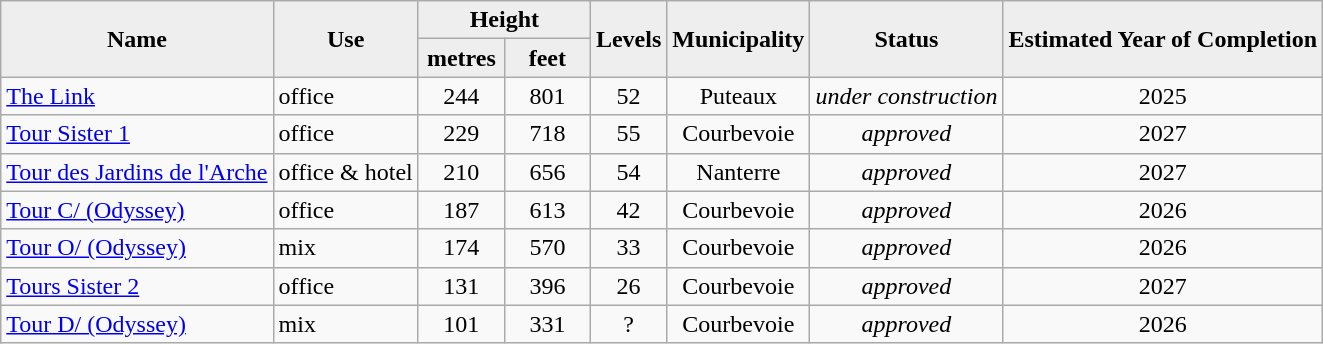<table class="wikitable" style="border:#999; background:light gray;">
<tr style="background:#eee; text-align:center;">
<td rowspan="2"><span><strong>Name</strong></span></td>
<td style="text-align:center;" rowspan="2"><span><strong>Use</strong></span></td>
<td style="text-align:center;" colspan="2"><span><strong>Height</strong></span></td>
<td style="text-align:center;" rowspan="2"><span><strong>Levels</strong></span></td>
<td style="text-align:center;" rowspan="2"><span><strong>Municipality</strong></span></td>
<td style="text-align:center;" rowspan="2"><span><strong>Status </strong></span></td>
<td style="text-align:center;" rowspan="2"><span><strong>Estimated Year of Completion</strong></span></td>
</tr>
<tr style="background:#eee; text-align:center;">
<td style="width:50px;"><span><strong>metres</strong></span></td>
<td style="text-align:center; width:50px;"><span><strong>feet</strong></span></td>
</tr>
<tr>
<td><a href='#'>The Link</a></td>
<td>office</td>
<td style="text-align:center;">244</td>
<td style="text-align:center;">801</td>
<td style="text-align:center;">52</td>
<td style="text-align:center;">Puteaux</td>
<td style="text-align:center;"><em>under construction</em></td>
<td style="text-align:center;">2025</td>
</tr>
<tr>
<td><a href='#'>Tour Sister 1</a></td>
<td>office</td>
<td style="text-align:center;">229</td>
<td style="text-align:center;">718</td>
<td style="text-align:center;">55</td>
<td style="text-align:center;">Courbevoie</td>
<td style="text-align:center;"><em>approved</em></td>
<td style="text-align:center;">2027</td>
</tr>
<tr>
<td><a href='#'>Tour des Jardins de l'Arche</a></td>
<td>office & hotel</td>
<td style="text-align:center;">210</td>
<td style="text-align:center;">656</td>
<td style="text-align:center;">54</td>
<td style="text-align:center;">Nanterre</td>
<td style="text-align:center;"><em>approved</em></td>
<td style="text-align:center;">2027</td>
</tr>
<tr>
<td><a href='#'>Tour C/ (Odyssey)</a></td>
<td>office</td>
<td style="text-align:center;">187</td>
<td style="text-align:center;">613</td>
<td style="text-align:center;">42</td>
<td style="text-align:center;">Courbevoie</td>
<td style="text-align:center;"><em>approved</em></td>
<td style="text-align:center;">2026</td>
</tr>
<tr>
<td><a href='#'>Tour O/ (Odyssey)</a></td>
<td>mix</td>
<td style="text-align:center;">174</td>
<td style="text-align:center;">570</td>
<td style="text-align:center;">33</td>
<td style="text-align:center;">Courbevoie</td>
<td style="text-align:center;"><em>approved</em></td>
<td style="text-align:center;">2026</td>
</tr>
<tr>
<td><a href='#'>Tours Sister 2</a></td>
<td>office</td>
<td style="text-align:center;">131</td>
<td style="text-align:center;">396</td>
<td style="text-align:center;">26</td>
<td style="text-align:center;">Courbevoie</td>
<td style="text-align:center;"><em>approved</em></td>
<td style="text-align:center;">2027</td>
</tr>
<tr>
<td><a href='#'>Tour D/ (Odyssey)</a></td>
<td>mix</td>
<td style="text-align:center;">101</td>
<td style="text-align:center;">331</td>
<td style="text-align:center;">?</td>
<td style="text-align:center;">Courbevoie</td>
<td style="text-align:center;"><em>approved</em></td>
<td style="text-align:center;">2026</td>
</tr>
</table>
